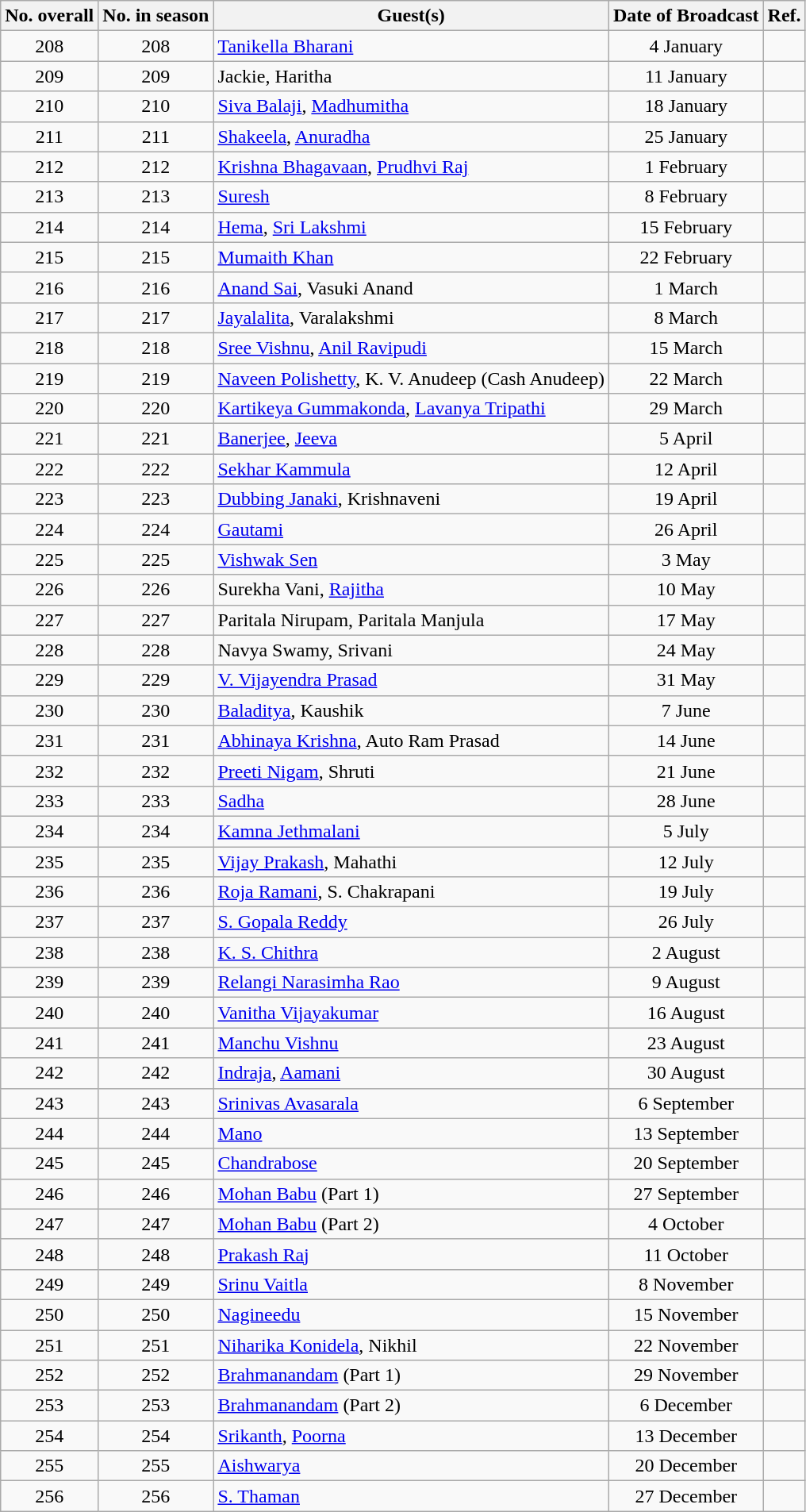<table class="wikitable sortable">
<tr>
<th>No. overall</th>
<th>No. in season</th>
<th>Guest(s)</th>
<th>Date of Broadcast</th>
<th>Ref.</th>
</tr>
<tr>
<td style="text-align:center;">208</td>
<td style="text-align:center;">208</td>
<td><a href='#'>Tanikella Bharani</a></td>
<td style="text-align:center;">4 January</td>
<td></td>
</tr>
<tr>
<td style="text-align:center;">209</td>
<td style="text-align:center;">209</td>
<td>Jackie, Haritha</td>
<td style="text-align:center;">11 January</td>
<td></td>
</tr>
<tr>
<td style="text-align:center;">210</td>
<td style="text-align:center;">210</td>
<td><a href='#'>Siva Balaji</a>, <a href='#'>Madhumitha</a></td>
<td style="text-align:center;">18 January</td>
<td></td>
</tr>
<tr>
<td style="text-align:center;">211</td>
<td style="text-align:center;">211</td>
<td><a href='#'>Shakeela</a>, <a href='#'>Anuradha</a></td>
<td style="text-align:center;">25 January</td>
<td></td>
</tr>
<tr>
<td style="text-align:center;">212</td>
<td style="text-align:center;">212</td>
<td><a href='#'>Krishna Bhagavaan</a>, <a href='#'>Prudhvi Raj</a></td>
<td style="text-align:center;">1 February</td>
<td></td>
</tr>
<tr>
<td style="text-align:center;">213</td>
<td style="text-align:center;">213</td>
<td><a href='#'>Suresh</a></td>
<td style="text-align:center;">8 February</td>
<td></td>
</tr>
<tr>
<td style="text-align:center;">214</td>
<td style="text-align:center;">214</td>
<td><a href='#'>Hema</a>, <a href='#'>Sri Lakshmi</a></td>
<td style="text-align:center;">15 February</td>
<td></td>
</tr>
<tr>
<td style="text-align:center;">215</td>
<td style="text-align:center;">215</td>
<td><a href='#'>Mumaith Khan</a></td>
<td style="text-align:center;">22 February</td>
<td></td>
</tr>
<tr>
<td style="text-align:center;">216</td>
<td style="text-align:center;">216</td>
<td><a href='#'>Anand Sai</a>, Vasuki Anand</td>
<td style="text-align:center;">1 March</td>
<td></td>
</tr>
<tr>
<td style="text-align:center;">217</td>
<td style="text-align:center;">217</td>
<td><a href='#'>Jayalalita</a>, Varalakshmi</td>
<td style="text-align:center;">8 March</td>
<td></td>
</tr>
<tr>
<td style="text-align:center;">218</td>
<td style="text-align:center;">218</td>
<td><a href='#'>Sree Vishnu</a>, <a href='#'>Anil Ravipudi</a></td>
<td style="text-align:center;">15 March</td>
<td></td>
</tr>
<tr>
<td style="text-align:center;">219</td>
<td style="text-align:center;">219</td>
<td><a href='#'>Naveen Polishetty</a>, K. V. Anudeep (Cash Anudeep)</td>
<td style="text-align:center;">22 March</td>
<td></td>
</tr>
<tr>
<td style="text-align:center;">220</td>
<td style="text-align:center;">220</td>
<td><a href='#'>Kartikeya Gummakonda</a>, <a href='#'>Lavanya Tripathi</a></td>
<td style="text-align:center;">29 March</td>
<td></td>
</tr>
<tr>
<td style="text-align:center;">221</td>
<td style="text-align:center;">221</td>
<td><a href='#'>Banerjee</a>, <a href='#'>Jeeva</a></td>
<td style="text-align:center;">5 April</td>
<td></td>
</tr>
<tr>
<td style="text-align:center;">222</td>
<td style="text-align:center;">222</td>
<td><a href='#'>Sekhar Kammula</a></td>
<td style="text-align:center;">12 April</td>
<td></td>
</tr>
<tr>
<td style="text-align:center;">223</td>
<td style="text-align:center;">223</td>
<td><a href='#'>Dubbing Janaki</a>, Krishnaveni</td>
<td style="text-align:center;">19 April</td>
<td></td>
</tr>
<tr>
<td style="text-align:center;">224</td>
<td style="text-align:center;">224</td>
<td><a href='#'>Gautami</a></td>
<td style="text-align:center;">26 April</td>
<td></td>
</tr>
<tr>
<td style="text-align:center;">225</td>
<td style="text-align:center;">225</td>
<td><a href='#'>Vishwak Sen</a></td>
<td style="text-align:center;">3 May</td>
<td></td>
</tr>
<tr>
<td style="text-align:center;">226</td>
<td style="text-align:center;">226</td>
<td>Surekha Vani, <a href='#'>Rajitha</a></td>
<td style="text-align:center;">10 May</td>
<td></td>
</tr>
<tr>
<td style="text-align:center;">227</td>
<td style="text-align:center;">227</td>
<td>Paritala Nirupam, Paritala Manjula</td>
<td style="text-align:center;">17 May</td>
<td></td>
</tr>
<tr>
<td style="text-align:center;">228</td>
<td style="text-align:center;">228</td>
<td>Navya Swamy, Srivani</td>
<td style="text-align:center;">24 May</td>
<td></td>
</tr>
<tr>
<td style="text-align:center;">229</td>
<td style="text-align:center;">229</td>
<td><a href='#'>V. Vijayendra Prasad</a></td>
<td style="text-align:center;">31 May</td>
<td></td>
</tr>
<tr>
<td style="text-align:center;">230</td>
<td style="text-align:center;">230</td>
<td><a href='#'>Baladitya</a>, Kaushik</td>
<td style="text-align:center;">7 June</td>
<td></td>
</tr>
<tr>
<td style="text-align:center;">231</td>
<td style="text-align:center;">231</td>
<td><a href='#'>Abhinaya Krishna</a>, Auto Ram Prasad</td>
<td style="text-align:center;">14 June</td>
<td></td>
</tr>
<tr>
<td style="text-align:center;">232</td>
<td style="text-align:center;">232</td>
<td><a href='#'>Preeti Nigam</a>, Shruti</td>
<td style="text-align:center;">21 June</td>
<td></td>
</tr>
<tr>
<td style="text-align:center;">233</td>
<td style="text-align:center;">233</td>
<td><a href='#'>Sadha</a></td>
<td style="text-align:center;">28 June</td>
<td></td>
</tr>
<tr>
<td style="text-align:center;">234</td>
<td style="text-align:center;">234</td>
<td><a href='#'>Kamna Jethmalani</a></td>
<td style="text-align:center;">5 July</td>
<td></td>
</tr>
<tr>
<td style="text-align:center;">235</td>
<td style="text-align:center;">235</td>
<td><a href='#'>Vijay Prakash</a>, Mahathi</td>
<td style="text-align:center;">12 July</td>
<td></td>
</tr>
<tr>
<td style="text-align:center;">236</td>
<td style="text-align:center;">236</td>
<td><a href='#'>Roja Ramani</a>, S. Chakrapani</td>
<td style="text-align:center;">19 July</td>
<td></td>
</tr>
<tr>
<td style="text-align:center;">237</td>
<td style="text-align:center;">237</td>
<td><a href='#'>S. Gopala Reddy</a></td>
<td style="text-align:center;">26 July</td>
<td></td>
</tr>
<tr>
<td style="text-align:center;">238</td>
<td style="text-align:center;">238</td>
<td><a href='#'>K. S. Chithra</a></td>
<td style="text-align:center;">2 August</td>
<td></td>
</tr>
<tr>
<td style="text-align:center;">239</td>
<td style="text-align:center;">239</td>
<td><a href='#'>Relangi Narasimha Rao</a></td>
<td style="text-align:center;">9 August</td>
<td></td>
</tr>
<tr>
<td style="text-align:center;">240</td>
<td style="text-align:center;">240</td>
<td><a href='#'>Vanitha Vijayakumar</a></td>
<td style="text-align:center;">16 August</td>
<td></td>
</tr>
<tr>
<td style="text-align:center;">241</td>
<td style="text-align:center;">241</td>
<td><a href='#'>Manchu Vishnu</a></td>
<td style="text-align:center;">23 August</td>
<td></td>
</tr>
<tr>
<td style="text-align:center;">242</td>
<td style="text-align:center;">242</td>
<td><a href='#'>Indraja</a>, <a href='#'>Aamani</a></td>
<td style="text-align:center;">30 August</td>
<td></td>
</tr>
<tr>
<td style="text-align:center;">243</td>
<td style="text-align:center;">243</td>
<td><a href='#'>Srinivas Avasarala</a></td>
<td style="text-align:center;">6 September</td>
<td></td>
</tr>
<tr>
<td style="text-align:center;">244</td>
<td style="text-align:center;">244</td>
<td><a href='#'>Mano</a></td>
<td style="text-align:center;">13 September</td>
<td></td>
</tr>
<tr>
<td style="text-align:center;">245</td>
<td style="text-align:center;">245</td>
<td><a href='#'>Chandrabose</a></td>
<td style="text-align:center;">20 September</td>
<td></td>
</tr>
<tr>
<td style="text-align:center;">246</td>
<td style="text-align:center;">246</td>
<td><a href='#'>Mohan Babu</a> (Part 1)</td>
<td style="text-align:center;">27 September</td>
<td></td>
</tr>
<tr>
<td style="text-align:center;">247</td>
<td style="text-align:center;">247</td>
<td><a href='#'>Mohan Babu</a> (Part 2)</td>
<td style="text-align:center;">4 October</td>
<td></td>
</tr>
<tr>
<td style="text-align:center;">248</td>
<td style="text-align:center;">248</td>
<td><a href='#'>Prakash Raj</a></td>
<td style="text-align:center;">11 October</td>
<td></td>
</tr>
<tr>
<td style="text-align:center;">249</td>
<td style="text-align:center;">249</td>
<td><a href='#'>Srinu Vaitla</a></td>
<td style="text-align:center;">8 November</td>
<td></td>
</tr>
<tr>
<td style="text-align:center;">250</td>
<td style="text-align:center;">250</td>
<td><a href='#'>Nagineedu</a></td>
<td style="text-align:center;">15 November</td>
<td></td>
</tr>
<tr>
<td style="text-align:center;">251</td>
<td style="text-align:center;">251</td>
<td><a href='#'>Niharika Konidela</a>, Nikhil</td>
<td style="text-align:center;">22 November</td>
<td></td>
</tr>
<tr>
<td style="text-align:center;">252</td>
<td style="text-align:center;">252</td>
<td><a href='#'>Brahmanandam</a> (Part 1)</td>
<td style="text-align:center;">29 November</td>
<td></td>
</tr>
<tr>
<td style="text-align:center;">253</td>
<td style="text-align:center;">253</td>
<td><a href='#'>Brahmanandam</a> (Part 2)</td>
<td style="text-align:center;">6 December</td>
<td></td>
</tr>
<tr>
<td style="text-align:center;">254</td>
<td style="text-align:center;">254</td>
<td><a href='#'>Srikanth</a>, <a href='#'>Poorna</a></td>
<td style="text-align:center;">13 December</td>
<td></td>
</tr>
<tr>
<td style="text-align:center;">255</td>
<td style="text-align:center;">255</td>
<td><a href='#'>Aishwarya</a></td>
<td style="text-align:center;">20 December</td>
<td></td>
</tr>
<tr>
<td style="text-align:center;">256</td>
<td style="text-align:center;">256</td>
<td><a href='#'>S. Thaman</a></td>
<td style="text-align:center;">27 December</td>
<td></td>
</tr>
</table>
